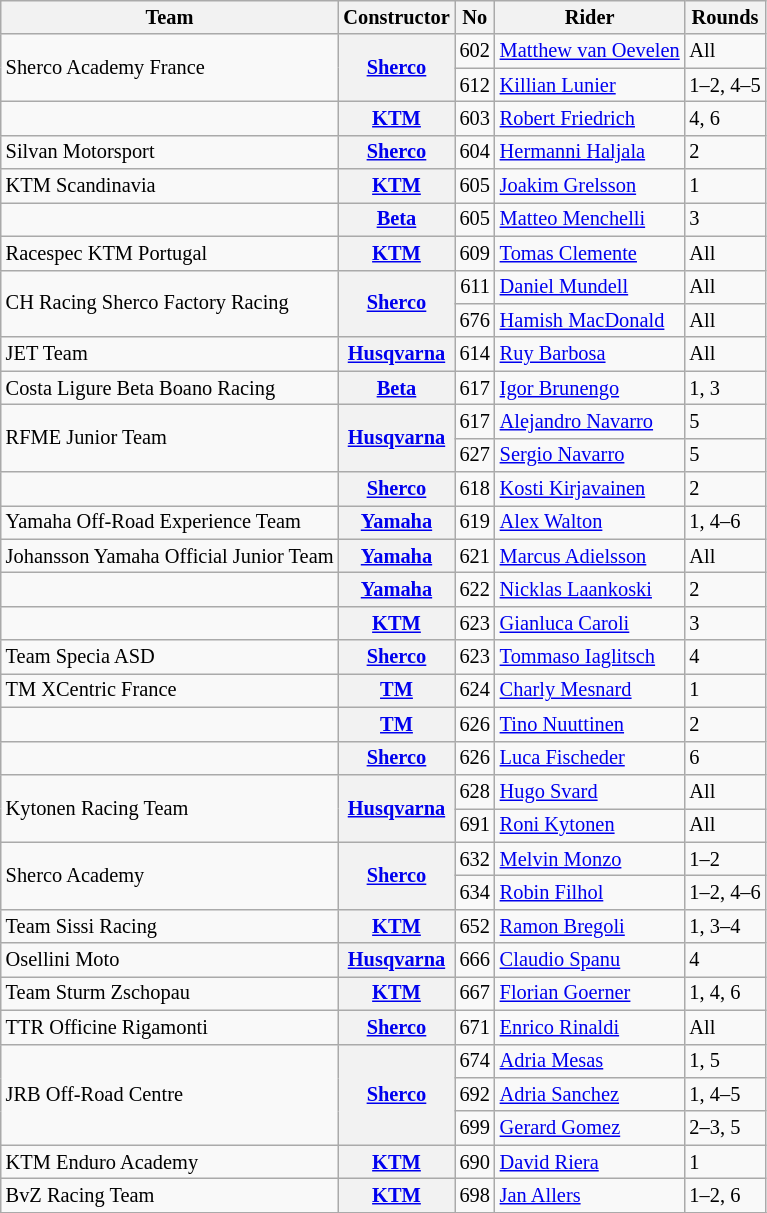<table class="wikitable" style="font-size: 85%;">
<tr>
<th>Team</th>
<th>Constructor</th>
<th>No</th>
<th>Rider</th>
<th>Rounds</th>
</tr>
<tr>
<td rowspan=2>Sherco Academy France</td>
<th rowspan=2><a href='#'>Sherco</a></th>
<td align="right">602</td>
<td> <a href='#'>Matthew van Oevelen</a></td>
<td>All</td>
</tr>
<tr>
<td align="right">612</td>
<td> <a href='#'>Killian Lunier</a></td>
<td>1–2, 4–5</td>
</tr>
<tr>
<td></td>
<th><a href='#'>KTM</a></th>
<td align="right">603</td>
<td> <a href='#'>Robert Friedrich</a></td>
<td>4, 6</td>
</tr>
<tr>
<td>Silvan Motorsport</td>
<th><a href='#'>Sherco</a></th>
<td align="right">604</td>
<td> <a href='#'>Hermanni Haljala</a></td>
<td>2</td>
</tr>
<tr>
<td>KTM Scandinavia</td>
<th><a href='#'>KTM</a></th>
<td align="right">605</td>
<td> <a href='#'>Joakim Grelsson</a></td>
<td>1</td>
</tr>
<tr>
<td></td>
<th><a href='#'>Beta</a></th>
<td align="right">605</td>
<td> <a href='#'>Matteo Menchelli</a></td>
<td>3</td>
</tr>
<tr>
<td>Racespec KTM Portugal</td>
<th><a href='#'>KTM</a></th>
<td align="right">609</td>
<td> <a href='#'>Tomas Clemente</a></td>
<td>All</td>
</tr>
<tr>
<td rowspan=2>CH Racing Sherco Factory Racing</td>
<th rowspan=2><a href='#'>Sherco</a></th>
<td align="right">611</td>
<td> <a href='#'>Daniel Mundell</a></td>
<td>All</td>
</tr>
<tr>
<td align="right">676</td>
<td> <a href='#'>Hamish MacDonald</a></td>
<td>All</td>
</tr>
<tr>
<td>JET Team</td>
<th><a href='#'>Husqvarna</a></th>
<td align="right">614</td>
<td> <a href='#'>Ruy Barbosa</a></td>
<td>All</td>
</tr>
<tr>
<td>Costa Ligure Beta Boano Racing</td>
<th><a href='#'>Beta</a></th>
<td align="right">617</td>
<td> <a href='#'>Igor Brunengo</a></td>
<td>1, 3</td>
</tr>
<tr>
<td rowspan=2>RFME Junior Team</td>
<th rowspan=2><a href='#'>Husqvarna</a></th>
<td align="right">617</td>
<td> <a href='#'>Alejandro Navarro</a></td>
<td>5</td>
</tr>
<tr>
<td align="right">627</td>
<td> <a href='#'>Sergio Navarro</a></td>
<td>5</td>
</tr>
<tr>
<td></td>
<th><a href='#'>Sherco</a></th>
<td align="right">618</td>
<td> <a href='#'>Kosti Kirjavainen</a></td>
<td>2</td>
</tr>
<tr>
<td>Yamaha Off-Road Experience Team</td>
<th><a href='#'>Yamaha</a></th>
<td align="right">619</td>
<td> <a href='#'>Alex Walton</a></td>
<td>1, 4–6</td>
</tr>
<tr>
<td>Johansson Yamaha Official Junior Team</td>
<th><a href='#'>Yamaha</a></th>
<td align="right">621</td>
<td> <a href='#'>Marcus Adielsson</a></td>
<td>All</td>
</tr>
<tr>
<td></td>
<th><a href='#'>Yamaha</a></th>
<td align="right">622</td>
<td> <a href='#'>Nicklas Laankoski</a></td>
<td>2</td>
</tr>
<tr>
<td></td>
<th><a href='#'>KTM</a></th>
<td align="right">623</td>
<td> <a href='#'>Gianluca Caroli</a></td>
<td>3</td>
</tr>
<tr>
<td>Team Specia ASD</td>
<th><a href='#'>Sherco</a></th>
<td align="right">623</td>
<td> <a href='#'>Tommaso Iaglitsch</a></td>
<td>4</td>
</tr>
<tr>
<td>TM XCentric France</td>
<th><a href='#'>TM</a></th>
<td align="right">624</td>
<td> <a href='#'>Charly Mesnard</a></td>
<td>1</td>
</tr>
<tr>
<td></td>
<th><a href='#'>TM</a></th>
<td align="right">626</td>
<td> <a href='#'>Tino Nuuttinen</a></td>
<td>2</td>
</tr>
<tr>
<td></td>
<th><a href='#'>Sherco</a></th>
<td align="right">626</td>
<td> <a href='#'>Luca Fischeder</a></td>
<td>6</td>
</tr>
<tr>
<td rowspan=2>Kytonen Racing Team</td>
<th rowspan=2><a href='#'>Husqvarna</a></th>
<td align="right">628</td>
<td> <a href='#'>Hugo Svard</a></td>
<td>All</td>
</tr>
<tr>
<td align="right">691</td>
<td> <a href='#'>Roni Kytonen</a></td>
<td>All</td>
</tr>
<tr>
<td rowspan=2>Sherco Academy</td>
<th rowspan=2><a href='#'>Sherco</a></th>
<td align="right">632</td>
<td> <a href='#'>Melvin Monzo</a></td>
<td>1–2</td>
</tr>
<tr>
<td align="right">634</td>
<td> <a href='#'>Robin Filhol</a></td>
<td>1–2, 4–6</td>
</tr>
<tr>
<td>Team Sissi Racing</td>
<th><a href='#'>KTM</a></th>
<td align="right">652</td>
<td> <a href='#'>Ramon Bregoli</a></td>
<td>1, 3–4</td>
</tr>
<tr>
<td>Osellini Moto</td>
<th><a href='#'>Husqvarna</a></th>
<td align="right">666</td>
<td> <a href='#'>Claudio Spanu</a></td>
<td>4</td>
</tr>
<tr>
<td>Team Sturm Zschopau</td>
<th><a href='#'>KTM</a></th>
<td align="right">667</td>
<td> <a href='#'>Florian Goerner</a></td>
<td>1, 4, 6</td>
</tr>
<tr>
<td>TTR Officine Rigamonti</td>
<th><a href='#'>Sherco</a></th>
<td align="right">671</td>
<td> <a href='#'>Enrico Rinaldi</a></td>
<td>All</td>
</tr>
<tr>
<td rowspan=3>JRB Off-Road Centre</td>
<th rowspan=3><a href='#'>Sherco</a></th>
<td align="right">674</td>
<td> <a href='#'>Adria Mesas</a></td>
<td>1, 5</td>
</tr>
<tr>
<td align="right">692</td>
<td> <a href='#'>Adria Sanchez</a></td>
<td>1, 4–5</td>
</tr>
<tr>
<td align="right">699</td>
<td> <a href='#'>Gerard Gomez</a></td>
<td>2–3, 5</td>
</tr>
<tr>
<td>KTM Enduro Academy</td>
<th><a href='#'>KTM</a></th>
<td align="right">690</td>
<td> <a href='#'>David Riera</a></td>
<td>1</td>
</tr>
<tr>
<td>BvZ Racing Team</td>
<th><a href='#'>KTM</a></th>
<td align="right">698</td>
<td> <a href='#'>Jan Allers</a></td>
<td>1–2, 6</td>
</tr>
<tr>
</tr>
</table>
